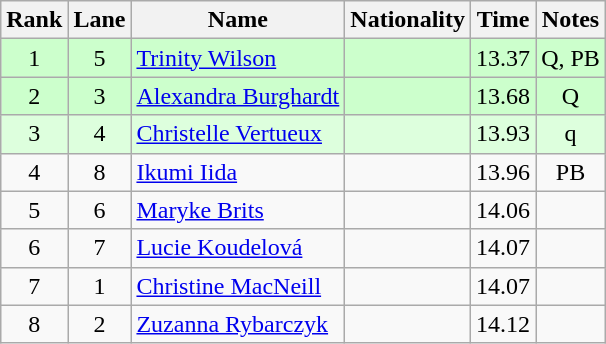<table class="wikitable sortable" style="text-align:center">
<tr>
<th>Rank</th>
<th>Lane</th>
<th>Name</th>
<th>Nationality</th>
<th>Time</th>
<th>Notes</th>
</tr>
<tr bgcolor=ccffcc>
<td align=center>1</td>
<td align=center>5</td>
<td align=left><a href='#'>Trinity Wilson</a></td>
<td align=left></td>
<td>13.37</td>
<td>Q, PB</td>
</tr>
<tr bgcolor=ccffcc>
<td align=center>2</td>
<td align=center>3</td>
<td align=left><a href='#'>Alexandra Burghardt</a></td>
<td align=left></td>
<td>13.68</td>
<td>Q</td>
</tr>
<tr bgcolor=ddffdd>
<td align=center>3</td>
<td align=center>4</td>
<td align=left><a href='#'>Christelle Vertueux</a></td>
<td align=left></td>
<td>13.93</td>
<td>q</td>
</tr>
<tr>
<td align=center>4</td>
<td align=center>8</td>
<td align=left><a href='#'>Ikumi Iida</a></td>
<td align=left></td>
<td>13.96</td>
<td>PB</td>
</tr>
<tr>
<td align=center>5</td>
<td align=center>6</td>
<td align=left><a href='#'>Maryke Brits</a></td>
<td align=left></td>
<td>14.06</td>
<td></td>
</tr>
<tr>
<td align=center>6</td>
<td align=center>7</td>
<td align=left><a href='#'>Lucie Koudelová</a></td>
<td align=left></td>
<td>14.07</td>
<td></td>
</tr>
<tr>
<td align=center>7</td>
<td align=center>1</td>
<td align=left><a href='#'>Christine MacNeill</a></td>
<td align=left></td>
<td>14.07</td>
<td></td>
</tr>
<tr>
<td align=center>8</td>
<td align=center>2</td>
<td align=left><a href='#'>Zuzanna Rybarczyk</a></td>
<td align=left></td>
<td>14.12</td>
<td></td>
</tr>
</table>
